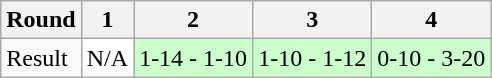<table class="wikitable">
<tr>
<th>Round</th>
<th>1</th>
<th>2</th>
<th>3</th>
<th>4</th>
</tr>
<tr>
<td>Result</td>
<td bgcolor="#FFFFFF">N/A</td>
<td bgcolor="#CCFFCC">1-14 - 1-10</td>
<td bgcolor="#CCFFCC">1-10 - 1-12</td>
<td bgcolor="#CCFFCC">0-10 - 3-20</td>
</tr>
</table>
